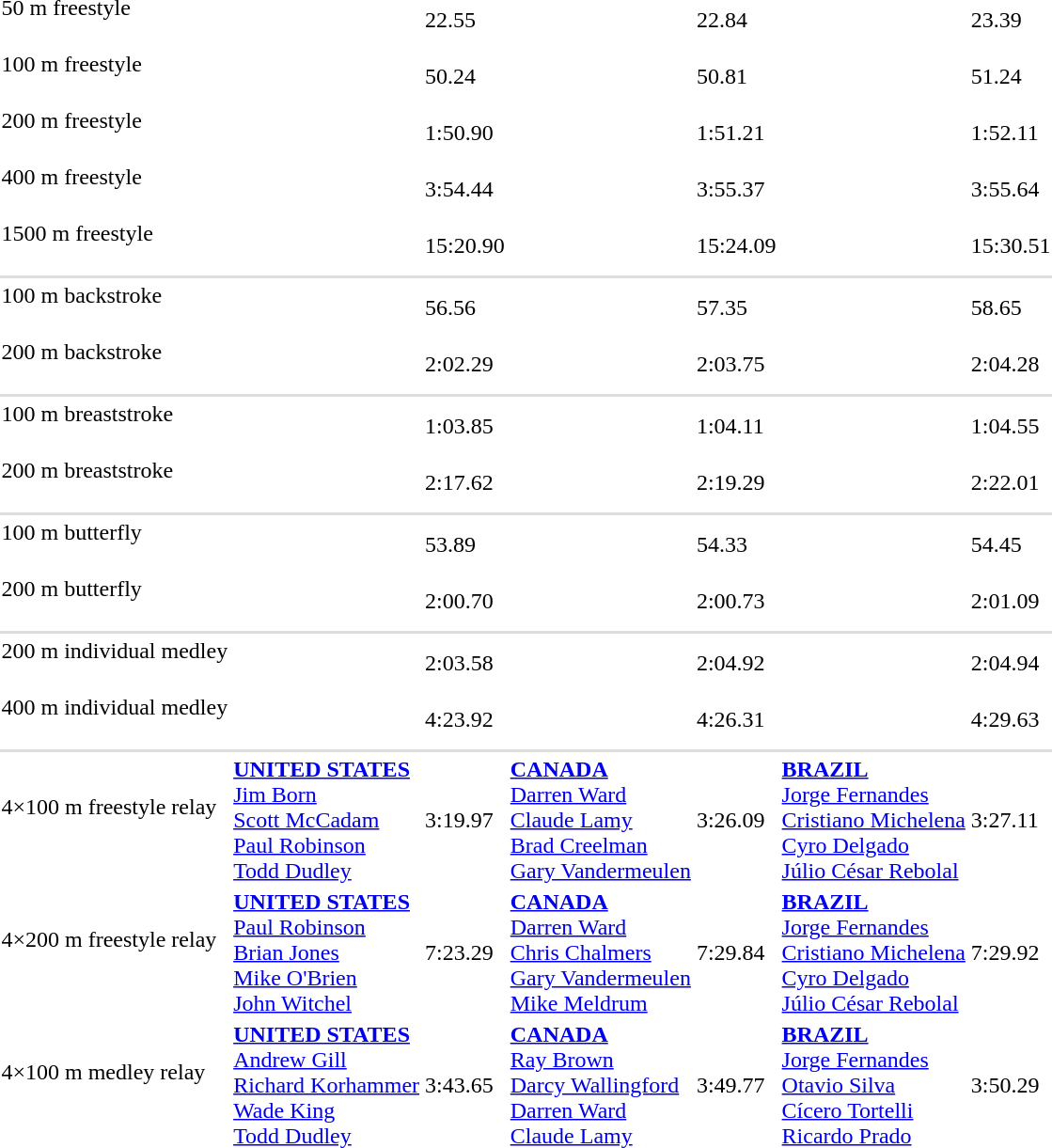<table>
<tr>
<td>50 m freestyle <br>  </td>
<td></td>
<td>22.55</td>
<td></td>
<td>22.84</td>
<td><br></td>
<td>23.39</td>
</tr>
<tr>
<td>100 m freestyle <br>  </td>
<td></td>
<td>50.24</td>
<td></td>
<td>50.81</td>
<td></td>
<td>51.24</td>
</tr>
<tr>
<td>200 m freestyle <br>  </td>
<td></td>
<td>1:50.90</td>
<td></td>
<td>1:51.21</td>
<td></td>
<td>1:52.11</td>
</tr>
<tr>
<td>400 m freestyle <br>  </td>
<td></td>
<td>3:54.44</td>
<td></td>
<td>3:55.37</td>
<td></td>
<td>3:55.64</td>
</tr>
<tr>
<td>1500 m freestyle <br>  </td>
<td></td>
<td>15:20.90</td>
<td></td>
<td>15:24.09</td>
<td></td>
<td>15:30.51</td>
</tr>
<tr style="background:#ddd;">
<td colspan=7></td>
</tr>
<tr>
<td>100 m backstroke <br>  </td>
<td></td>
<td>56.56</td>
<td></td>
<td>57.35</td>
<td></td>
<td>58.65</td>
</tr>
<tr>
<td>200 m backstroke <br>  </td>
<td></td>
<td>2:02.29</td>
<td></td>
<td>2:03.75</td>
<td></td>
<td>2:04.28</td>
</tr>
<tr style="background:#ddd;">
<td colspan=7></td>
</tr>
<tr>
<td>100 m breaststroke <br>  </td>
<td></td>
<td>1:03.85</td>
<td></td>
<td>1:04.11</td>
<td></td>
<td>1:04.55</td>
</tr>
<tr>
<td>200 m breaststroke <br>  </td>
<td></td>
<td>2:17.62</td>
<td></td>
<td>2:19.29</td>
<td></td>
<td>2:22.01</td>
</tr>
<tr style="background:#ddd;">
<td colspan=7></td>
</tr>
<tr>
<td>100 m butterfly <br>  </td>
<td></td>
<td>53.89</td>
<td></td>
<td>54.33</td>
<td></td>
<td>54.45</td>
</tr>
<tr>
<td>200 m butterfly <br>  </td>
<td></td>
<td>2:00.70</td>
<td></td>
<td>2:00.73</td>
<td></td>
<td>2:01.09</td>
</tr>
<tr style="background:#ddd;">
<td colspan=7></td>
</tr>
<tr>
<td>200 m individual medley <br>  </td>
<td></td>
<td>2:03.58</td>
<td></td>
<td>2:04.92</td>
<td></td>
<td>2:04.94</td>
</tr>
<tr>
<td>400 m individual medley <br>  </td>
<td></td>
<td>4:23.92</td>
<td></td>
<td>4:26.31</td>
<td></td>
<td>4:29.63</td>
</tr>
<tr style="background:#ddd;">
<td colspan=7></td>
</tr>
<tr>
<td>4×100 m freestyle relay <br>  </td>
<td> <strong><a href='#'>UNITED STATES</a></strong><br><a href='#'>Jim Born</a><br><a href='#'>Scott McCadam</a><br><a href='#'>Paul Robinson</a><br><a href='#'>Todd Dudley</a></td>
<td>3:19.97</td>
<td> <strong><a href='#'>CANADA</a></strong><br><a href='#'>Darren Ward</a><br><a href='#'>Claude Lamy</a><br><a href='#'>Brad Creelman</a><br><a href='#'>Gary Vandermeulen</a></td>
<td>3:26.09</td>
<td> <strong><a href='#'>BRAZIL</a></strong><br><a href='#'>Jorge Fernandes</a><br><a href='#'>Cristiano Michelena</a><br><a href='#'>Cyro Delgado</a><br> <a href='#'>Júlio César Rebolal</a></td>
<td>3:27.11</td>
</tr>
<tr>
<td>4×200 m freestyle relay <br>  </td>
<td> <strong><a href='#'>UNITED STATES</a></strong><br><a href='#'>Paul Robinson</a><br><a href='#'>Brian Jones</a><br><a href='#'>Mike O'Brien</a><br><a href='#'>John Witchel</a></td>
<td>7:23.29</td>
<td> <strong><a href='#'>CANADA</a></strong><br><a href='#'>Darren Ward</a><br><a href='#'>Chris Chalmers</a><br><a href='#'>Gary Vandermeulen</a><br><a href='#'>Mike Meldrum</a></td>
<td>7:29.84</td>
<td> <strong><a href='#'>BRAZIL</a></strong><br><a href='#'>Jorge Fernandes</a><br><a href='#'>Cristiano Michelena</a><br><a href='#'>Cyro Delgado</a><br> <a href='#'>Júlio César Rebolal</a></td>
<td>7:29.92</td>
</tr>
<tr>
<td>4×100 m medley relay <br>  </td>
<td> <strong><a href='#'>UNITED STATES</a></strong><br><a href='#'>Andrew Gill</a><br><a href='#'>Richard Korhammer</a><br><a href='#'>Wade King</a><br><a href='#'>Todd Dudley</a></td>
<td>3:43.65</td>
<td> <strong><a href='#'>CANADA</a></strong><br><a href='#'>Ray Brown</a><br><a href='#'>Darcy Wallingford</a><br><a href='#'>Darren Ward</a><br><a href='#'>Claude Lamy</a></td>
<td>3:49.77</td>
<td> <strong><a href='#'>BRAZIL</a></strong><br><a href='#'>Jorge Fernandes</a><br><a href='#'>Otavio Silva</a><br><a href='#'>Cícero Tortelli</a><br> <a href='#'>Ricardo Prado</a></td>
<td>3:50.29</td>
</tr>
</table>
